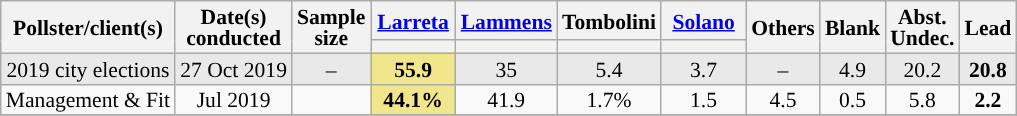<table class="wikitable sortable" style="text-align:center;font-size:90%;line-height:14px;">
<tr>
<th rowspan="2" class="unsortable"><strong>Pollster/client(s)</strong></th>
<th rowspan="2" class="unsortable"><strong>Date(s)<br>conducted</strong></th>
<th rowspan="2" class="unsortable"><strong>Sample<br>size</strong></th>
<th class="unsortable" style="width:50px;"><a href='#'>Larreta</a><br></th>
<th class="unsortable" style="width:50px;"><a href='#'>Lammens</a><br></th>
<th class="unsortable" style="width:50px;">Tombolini<br></th>
<th class="unsortable" style="width:50px;"><a href='#'>Solano</a><br></th>
<th rowspan="2" class="unsortable">Others</th>
<th rowspan="2">Blank</th>
<th rowspan="2">Abst.<br>Undec.</th>
<th rowspan="2">Lead</th>
</tr>
<tr>
<th data-sort-type="number" class="sortable" style="background:"></th>
<th data-sort-type="number" class="sortable" style="background:"></th>
<th data-sort-type="number" class="sortable" style="background:"></th>
<th data-sort-type="number" class="sortable" style="background:"></th>
</tr>
<tr style="background:#E9E9E9;">
<td>2019 city elections</td>
<td>27 Oct 2019</td>
<td>–</td>
<td bgcolor="khaki"><strong>55.9</strong></td>
<td>35</td>
<td>5.4</td>
<td>3.7</td>
<td>–</td>
<td>4.9</td>
<td>20.2</td>
<td style="background:"><strong>20.8</strong></td>
</tr>
<tr>
<td>Management & Fit</td>
<td>Jul 2019</td>
<td></td>
<td bgcolor="khaki"><strong>44.1%</strong></td>
<td>41.9</td>
<td>1.7%</td>
<td>1.5</td>
<td>4.5</td>
<td>0.5</td>
<td>5.8</td>
<td><strong>2.2</strong></td>
</tr>
<tr>
</tr>
</table>
